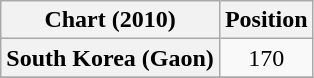<table class="wikitable plainrowheaders" style="text-align:center">
<tr>
<th scope="col">Chart (2010)</th>
<th scope="col">Position</th>
</tr>
<tr>
<th scope="row">South Korea (Gaon)</th>
<td>170</td>
</tr>
<tr>
</tr>
</table>
